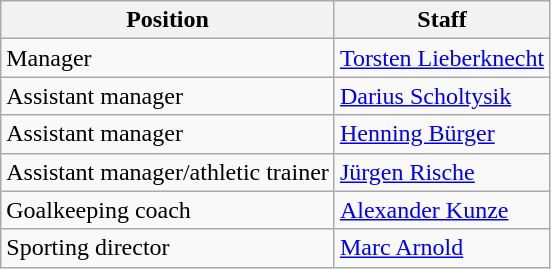<table class="wikitable">
<tr>
<th>Position</th>
<th>Staff</th>
</tr>
<tr>
<td>Manager</td>
<td><a href='#'>Torsten Lieberknecht</a></td>
</tr>
<tr>
<td>Assistant manager</td>
<td><a href='#'>Darius Scholtysik</a></td>
</tr>
<tr>
<td>Assistant manager</td>
<td><a href='#'>Henning Bürger</a></td>
</tr>
<tr>
<td>Assistant manager/athletic trainer</td>
<td><a href='#'>Jürgen Rische</a></td>
</tr>
<tr>
<td>Goalkeeping coach</td>
<td><a href='#'>Alexander Kunze</a></td>
</tr>
<tr>
<td>Sporting director</td>
<td><a href='#'>Marc Arnold</a></td>
</tr>
</table>
